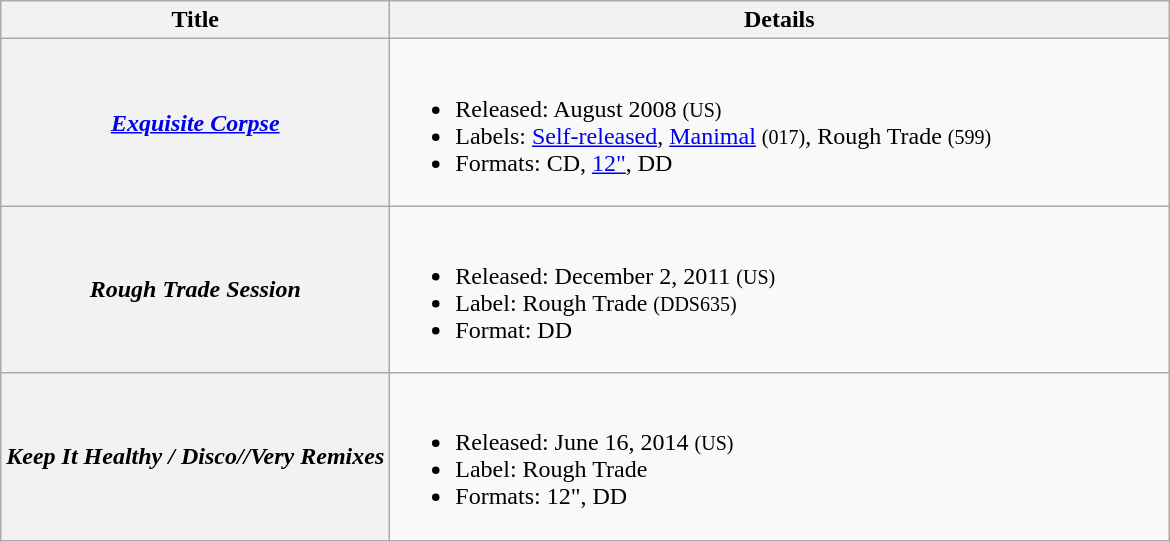<table class="wikitable plainrowheaders" style="text-align:left">
<tr>
<th scope="col">Title</th>
<th scope="col" style="width:32em">Details</th>
</tr>
<tr>
<th scope="row"><em><a href='#'>Exquisite Corpse</a></em></th>
<td><br><ul><li>Released: August 2008 <small>(US)</small></li><li>Labels: <a href='#'>Self-released</a>, <a href='#'>Manimal</a> <small>(017)</small>, Rough Trade <small>(599)</small></li><li>Formats: CD, <a href='#'>12"</a>, DD</li></ul></td>
</tr>
<tr>
<th scope="row"><em>Rough Trade Session</em></th>
<td><br><ul><li>Released: December 2, 2011 <small>(US)</small></li><li>Label: Rough Trade <small>(DDS635)</small></li><li>Format: DD</li></ul></td>
</tr>
<tr>
<th scope="row"><em>Keep It Healthy / Disco//Very Remixes</em></th>
<td><br><ul><li>Released: June 16, 2014 <small>(US)</small></li><li>Label: Rough Trade</li><li>Formats: 12", DD</li></ul></td>
</tr>
</table>
